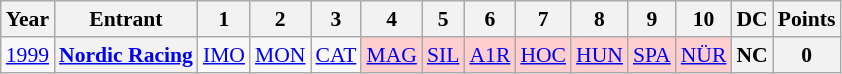<table class="wikitable" style="text-align:center; font-size:90%">
<tr>
<th>Year</th>
<th>Entrant</th>
<th>1</th>
<th>2</th>
<th>3</th>
<th>4</th>
<th>5</th>
<th>6</th>
<th>7</th>
<th>8</th>
<th>9</th>
<th>10</th>
<th>DC</th>
<th>Points</th>
</tr>
<tr>
<td><a href='#'>1999</a></td>
<th><a href='#'>Nordic Racing</a></th>
<td><a href='#'>IMO</a></td>
<td><a href='#'>MON</a></td>
<td><a href='#'>CAT</a></td>
<td style="background:#FFCFCF;"><a href='#'>MAG</a><br></td>
<td style="background:#FFCFCF;"><a href='#'>SIL</a><br></td>
<td style="background:#FFCFCF;"><a href='#'>A1R</a><br></td>
<td style="background:#FFCFCF;"><a href='#'>HOC</a><br></td>
<td style="background:#FFCFCF;"><a href='#'>HUN</a><br></td>
<td style="background:#FFCFCF;"><a href='#'>SPA</a><br></td>
<td style="background:#FFCFCF;"><a href='#'>NÜR</a><br></td>
<th>NC</th>
<th>0</th>
</tr>
</table>
